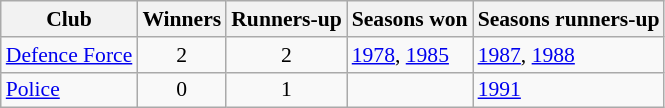<table class="sortable wikitable" style="font-size:90%;">
<tr>
<th>Club</th>
<th>Winners</th>
<th>Runners-up</th>
<th>Seasons won</th>
<th>Seasons runners-up</th>
</tr>
<tr>
<td> <a href='#'>Defence Force</a></td>
<td style="text-align: center;">2</td>
<td style="text-align: center;">2</td>
<td><a href='#'>1978</a>, <a href='#'>1985</a></td>
<td><a href='#'>1987</a>, <a href='#'>1988</a></td>
</tr>
<tr>
<td> <a href='#'>Police</a></td>
<td style="text-align: center;">0</td>
<td style="text-align: center;">1</td>
<td></td>
<td><a href='#'>1991</a></td>
</tr>
</table>
